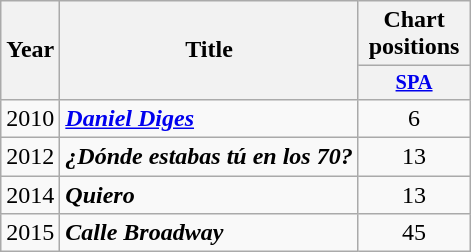<table class="wikitable">
<tr>
<th rowspan="2">Year</th>
<th rowspan="2">Title</th>
<th colspan="1">Chart positions</th>
</tr>
<tr>
<th style="width:5em;font-size:85%"><a href='#'>SPA</a><br></th>
</tr>
<tr>
<td>2010</td>
<td><strong><em><a href='#'>Daniel Diges</a></em></strong></td>
<td align="center">6</td>
</tr>
<tr>
<td>2012</td>
<td><strong><em>¿Dónde estabas tú en los 70?</em></strong></td>
<td align="center">13</td>
</tr>
<tr>
<td>2014</td>
<td><strong><em>Quiero</em></strong></td>
<td align="center">13</td>
</tr>
<tr>
<td>2015</td>
<td><strong><em>Calle Broadway</em></strong></td>
<td align="center">45</td>
</tr>
</table>
